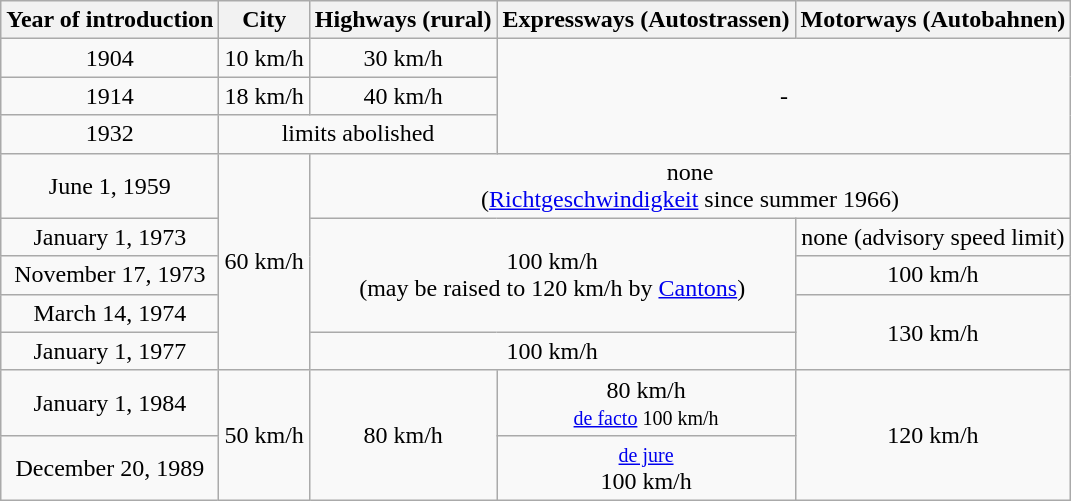<table class="wikitable"  style="text-align:center">
<tr>
<th>Year of introduction</th>
<th>City</th>
<th>Highways (rural)</th>
<th>Expressways (Autostrassen)</th>
<th>Motorways (Autobahnen)</th>
</tr>
<tr>
<td>1904</td>
<td>10 km/h</td>
<td>30 km/h</td>
<td rowspan="3" colspan="2">-</td>
</tr>
<tr>
<td>1914</td>
<td>18 km/h</td>
<td>40 km/h</td>
</tr>
<tr>
<td>1932</td>
<td colspan="2">limits abolished</td>
</tr>
<tr>
<td>June 1, 1959</td>
<td rowspan="5">60 km/h</td>
<td colspan="3">none<br>(<a href='#'>Richtgeschwindigkeit</a> since summer 1966)</td>
</tr>
<tr>
<td>January 1, 1973</td>
<td colspan="2" rowspan="3">100 km/h<br>(may be raised to 120 km/h by <a href='#'>Cantons</a>)</td>
<td>none (advisory speed limit)</td>
</tr>
<tr>
<td>November 17, 1973</td>
<td>100 km/h</td>
</tr>
<tr>
<td>March 14, 1974</td>
<td rowspan="2">130 km/h</td>
</tr>
<tr>
<td>January 1, 1977</td>
<td colspan="2" rowspan="1">100 km/h</td>
</tr>
<tr>
<td>January 1, 1984</td>
<td rowspan="2">50 km/h</td>
<td rowspan="2">80 km/h</td>
<td>80 km/h<br><small><a href='#'>de facto</a> 100 km/h</small></td>
<td rowspan="2">120 km/h</td>
</tr>
<tr>
<td>December 20, 1989</td>
<td><small><a href='#'>de jure</a></small><br>100 km/h</td>
</tr>
</table>
